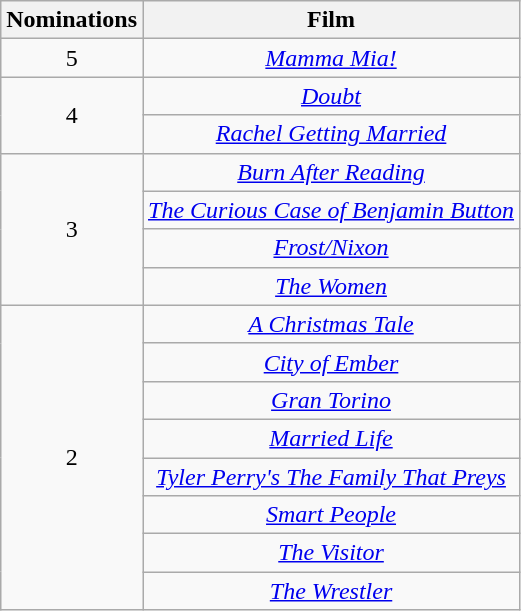<table class="wikitable plainrowheaders" style="text-align:center;">
<tr>
<th scope="col" style="width:55px;">Nominations</th>
<th scope="col" style="text-align:center;">Film</th>
</tr>
<tr>
<td scope=row rowspan=1 style="text-align:center;">5</td>
<td><em><a href='#'>Mamma Mia!</a></em></td>
</tr>
<tr>
<td scope=row rowspan=2 style="text-align:center;">4</td>
<td><em><a href='#'>Doubt</a></em></td>
</tr>
<tr>
<td><em><a href='#'>Rachel Getting Married</a></em></td>
</tr>
<tr>
<td scope=row rowspan=4 style="text-align:center;">3</td>
<td><em><a href='#'>Burn After Reading</a></em></td>
</tr>
<tr>
<td><em><a href='#'>The Curious Case of Benjamin Button</a></em></td>
</tr>
<tr>
<td><em><a href='#'>Frost/Nixon</a></em></td>
</tr>
<tr>
<td><em><a href='#'>The Women</a></em></td>
</tr>
<tr>
<td scope=row rowspan=8 style="text-align:center;">2</td>
<td><em><a href='#'>A Christmas Tale</a></em></td>
</tr>
<tr>
<td><em><a href='#'>City of Ember</a></em></td>
</tr>
<tr>
<td><em><a href='#'>Gran Torino</a></em></td>
</tr>
<tr>
<td><em><a href='#'>Married Life</a></em></td>
</tr>
<tr>
<td><em><a href='#'>Tyler Perry's The Family That Preys</a></em></td>
</tr>
<tr>
<td><em><a href='#'>Smart People</a></em></td>
</tr>
<tr>
<td><em><a href='#'>The Visitor</a></em></td>
</tr>
<tr>
<td><em><a href='#'>The Wrestler</a></em></td>
</tr>
</table>
